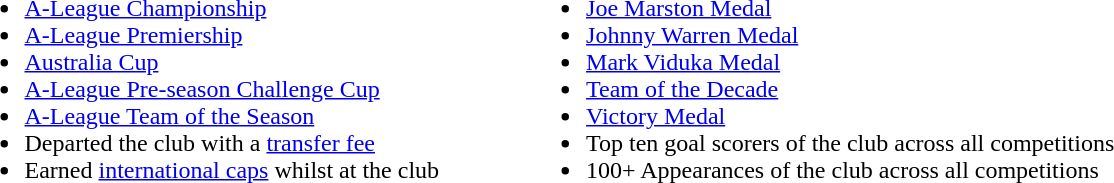<table>
<tr>
<td valign="top"><br><ul><li><a href='#'>A-League Championship</a></li><li><a href='#'>A-League Premiership</a></li><li><a href='#'>Australia Cup</a></li><li><a href='#'>A-League Pre-season Challenge Cup</a></li><li><a href='#'>A-League Team of the Season</a></li><li>Departed the club with a <a href='#'>transfer fee</a></li><li>Earned <a href='#'>international caps</a> whilst at the club</li></ul></td>
<td width="50"> </td>
<td valign="top"><br><ul><li><a href='#'>Joe Marston Medal</a></li><li><a href='#'>Johnny Warren Medal</a></li><li><a href='#'>Mark Viduka Medal</a></li><li><a href='#'>Team of the Decade</a></li><li><a href='#'>Victory Medal</a></li><li>Top ten goal scorers of the club across all competitions</li><li>100+ Appearances of the club across all competitions</li></ul></td>
<td width="50"> </td>
<td valign="top"></td>
</tr>
</table>
